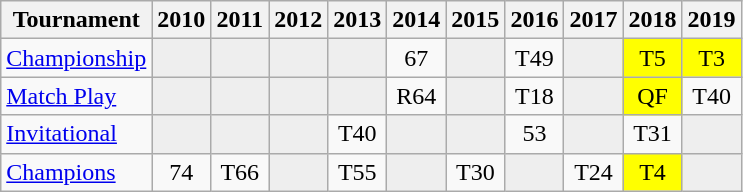<table class="wikitable" style="text-align:center;">
<tr>
<th>Tournament</th>
<th>2010</th>
<th>2011</th>
<th>2012</th>
<th>2013</th>
<th>2014</th>
<th>2015</th>
<th>2016</th>
<th>2017</th>
<th>2018</th>
<th>2019</th>
</tr>
<tr>
<td align="left"><a href='#'>Championship</a></td>
<td style="background:#eeeeee;"></td>
<td style="background:#eeeeee;"></td>
<td style="background:#eeeeee;"></td>
<td style="background:#eeeeee;"></td>
<td>67</td>
<td style="background:#eeeeee;"></td>
<td>T49</td>
<td style="background:#eeeeee;"></td>
<td style="background:yellow;">T5</td>
<td style="background:yellow;">T3</td>
</tr>
<tr>
<td align="left"><a href='#'>Match Play</a></td>
<td style="background:#eeeeee;"></td>
<td style="background:#eeeeee;"></td>
<td style="background:#eeeeee;"></td>
<td style="background:#eeeeee;"></td>
<td>R64</td>
<td style="background:#eeeeee;"></td>
<td>T18</td>
<td style="background:#eeeeee;"></td>
<td style="background:yellow;">QF</td>
<td>T40</td>
</tr>
<tr>
<td align="left"><a href='#'>Invitational</a></td>
<td style="background:#eeeeee;"></td>
<td style="background:#eeeeee;"></td>
<td style="background:#eeeeee;"></td>
<td>T40</td>
<td style="background:#eeeeee;"></td>
<td style="background:#eeeeee;"></td>
<td>53</td>
<td style="background:#eeeeee;"></td>
<td>T31</td>
<td style="background:#eeeeee;"></td>
</tr>
<tr>
<td align="left"><a href='#'>Champions</a></td>
<td>74</td>
<td>T66</td>
<td style="background:#eeeeee;"></td>
<td>T55</td>
<td style="background:#eeeeee;"></td>
<td>T30</td>
<td style="background:#eeeeee;"></td>
<td>T24</td>
<td style="background:yellow;">T4</td>
<td style="background:#eeeeee;"></td>
</tr>
</table>
